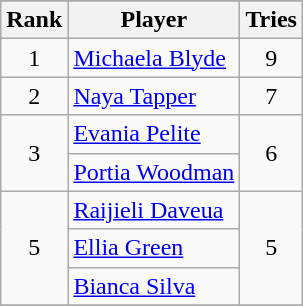<table class="wikitable sortable">
<tr>
</tr>
<tr>
<th>Rank</th>
<th>Player</th>
<th>Tries</th>
</tr>
<tr>
<td align=center>1</td>
<td> <a href='#'>Michaela Blyde</a></td>
<td align=center>9</td>
</tr>
<tr>
<td align=center>2</td>
<td> <a href='#'>Naya Tapper</a></td>
<td align=center>7</td>
</tr>
<tr>
<td align=center rowspan=2>3</td>
<td> <a href='#'>Evania Pelite</a></td>
<td align=center rowspan=2>6</td>
</tr>
<tr>
<td> <a href='#'>Portia Woodman</a></td>
</tr>
<tr>
<td align=center rowspan=3>5</td>
<td> <a href='#'>Raijieli Daveua</a></td>
<td align=center rowspan=3>5</td>
</tr>
<tr>
<td> <a href='#'>Ellia Green</a></td>
</tr>
<tr>
<td> <a href='#'>Bianca Silva</a></td>
</tr>
<tr>
</tr>
</table>
